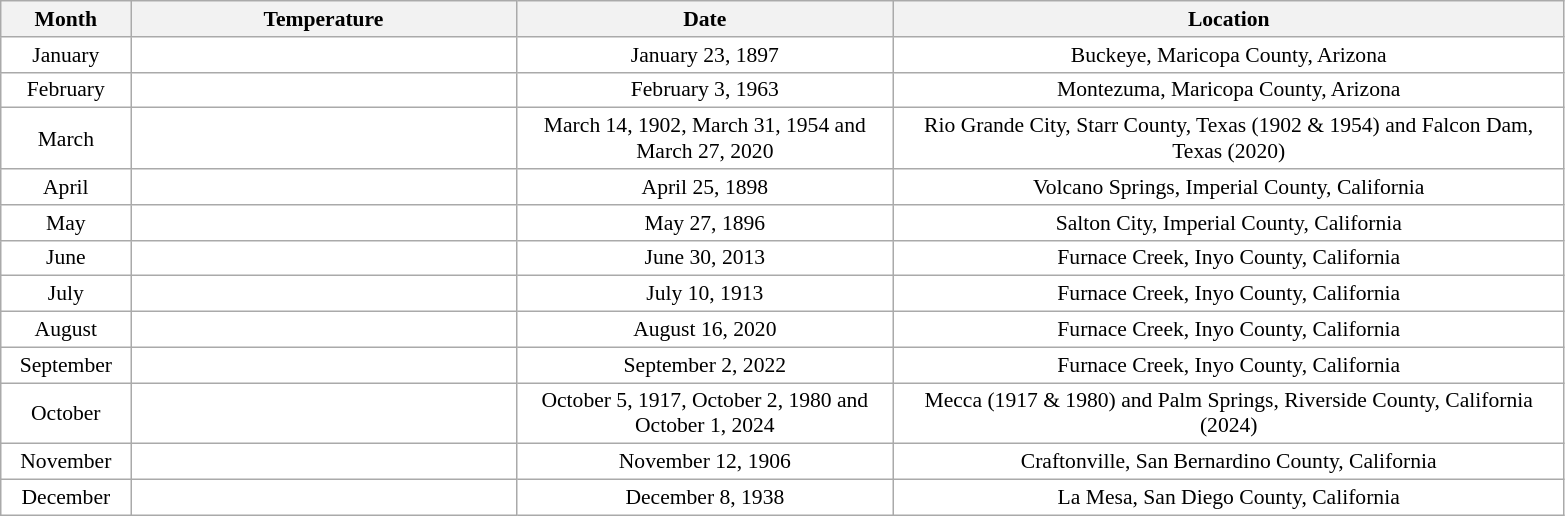<table class="wikitable" style="font-size:90%; text-align:center; background: #FFFFFF">
<tr>
<th width=80 style=background: #FF0000>Month</th>
<th width=250 style=background: #FFFFFF>Temperature</th>
<th width=245 style=background: #0000FF>Date</th>
<th width=440 style=background: #00FFFF>Location</th>
</tr>
<tr>
<td>January</td>
<td></td>
<td>January 23, 1897</td>
<td>Buckeye, Maricopa County, Arizona</td>
</tr>
<tr>
<td>February</td>
<td></td>
<td>February 3, 1963</td>
<td>Montezuma, Maricopa County, Arizona</td>
</tr>
<tr>
<td>March</td>
<td></td>
<td>March 14, 1902, March 31, 1954 and March 27, 2020</td>
<td>Rio Grande City, Starr County, Texas (1902 & 1954) and Falcon Dam, Texas (2020)</td>
</tr>
<tr>
<td>April</td>
<td></td>
<td>April 25, 1898</td>
<td>Volcano Springs, Imperial County, California</td>
</tr>
<tr>
<td>May</td>
<td></td>
<td>May 27, 1896</td>
<td>Salton City, Imperial County, California</td>
</tr>
<tr>
<td>June</td>
<td></td>
<td>June 30, 2013</td>
<td>Furnace Creek, Inyo County, California</td>
</tr>
<tr>
<td>July</td>
<td></td>
<td>July 10, 1913</td>
<td>Furnace Creek, Inyo County, California</td>
</tr>
<tr>
<td>August</td>
<td></td>
<td>August 16, 2020</td>
<td>Furnace Creek, Inyo County, California</td>
</tr>
<tr>
<td>September</td>
<td></td>
<td>September 2, 2022</td>
<td>Furnace Creek, Inyo County, California</td>
</tr>
<tr>
<td>October</td>
<td></td>
<td>October 5, 1917, October 2, 1980 and October 1, 2024</td>
<td>Mecca (1917 & 1980) and Palm Springs, Riverside County, California (2024)</td>
</tr>
<tr>
<td>November</td>
<td></td>
<td>November 12, 1906</td>
<td>Craftonville, San Bernardino County, California</td>
</tr>
<tr>
<td>December</td>
<td></td>
<td>December 8, 1938</td>
<td>La Mesa, San Diego County, California</td>
</tr>
</table>
